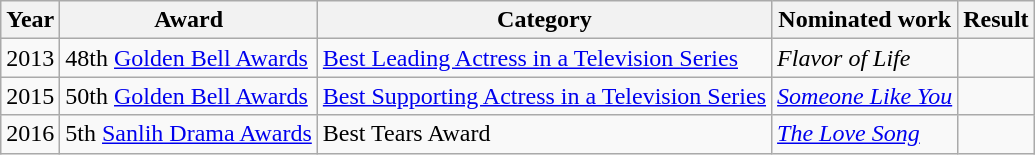<table class="wikitable sortable">
<tr>
<th>Year</th>
<th>Award</th>
<th>Category</th>
<th>Nominated work</th>
<th>Result</th>
</tr>
<tr>
<td>2013</td>
<td>48th <a href='#'>Golden Bell Awards</a></td>
<td><a href='#'>Best Leading Actress in a Television Series</a></td>
<td><em>Flavor of Life</em></td>
<td></td>
</tr>
<tr>
<td>2015</td>
<td>50th <a href='#'>Golden Bell Awards</a></td>
<td><a href='#'>Best Supporting Actress in a Television Series</a></td>
<td><em><a href='#'>Someone Like You</a></em></td>
<td></td>
</tr>
<tr>
<td>2016</td>
<td>5th <a href='#'>Sanlih Drama Awards</a></td>
<td>Best Tears Award</td>
<td><em><a href='#'>The Love Song</a></em></td>
<td></td>
</tr>
</table>
